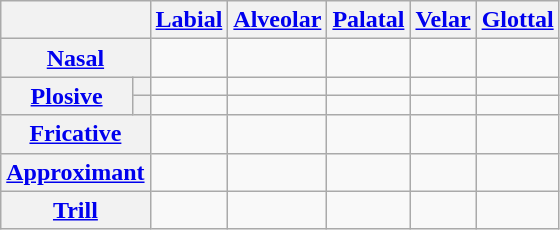<table class="wikitable" style="text-align: center;">
<tr>
<th colspan="2"></th>
<th><a href='#'>Labial</a></th>
<th><a href='#'>Alveolar</a></th>
<th><a href='#'>Palatal</a></th>
<th><a href='#'>Velar</a></th>
<th><a href='#'>Glottal</a></th>
</tr>
<tr>
<th colspan="2"><a href='#'>Nasal</a></th>
<td></td>
<td></td>
<td></td>
<td></td>
<td></td>
</tr>
<tr>
<th rowspan="2"><a href='#'>Plosive</a></th>
<th></th>
<td></td>
<td></td>
<td></td>
<td></td>
<td></td>
</tr>
<tr>
<th></th>
<td></td>
<td></td>
<td></td>
<td></td>
<td></td>
</tr>
<tr>
<th colspan="2"><a href='#'>Fricative</a></th>
<td></td>
<td></td>
<td></td>
<td></td>
<td></td>
</tr>
<tr>
<th colspan="2"><a href='#'>Approximant</a></th>
<td></td>
<td></td>
<td></td>
<td></td>
<td></td>
</tr>
<tr>
<th colspan="2"><a href='#'>Trill</a></th>
<td></td>
<td></td>
<td></td>
<td></td>
<td></td>
</tr>
</table>
